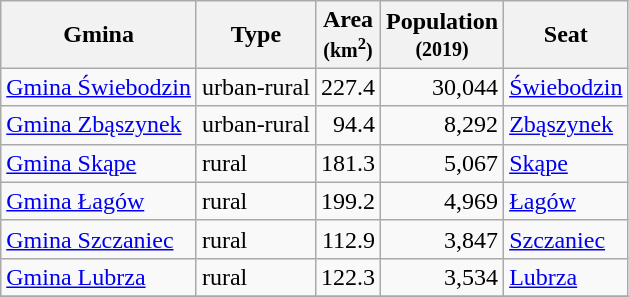<table class="wikitable sortable">
<tr>
<th>Gmina</th>
<th>Type</th>
<th>Area<br><small>(km<sup>2</sup>)</small></th>
<th>Population<br><small>(2019)</small></th>
<th>Seat</th>
</tr>
<tr>
<td><a href='#'>Gmina Świebodzin</a></td>
<td>urban-rural</td>
<td style="text-align:right;">227.4</td>
<td style="text-align:right;">30,044</td>
<td><a href='#'>Świebodzin</a></td>
</tr>
<tr>
<td><a href='#'>Gmina Zbąszynek</a></td>
<td>urban-rural</td>
<td style="text-align:right;">94.4</td>
<td style="text-align:right;">8,292</td>
<td><a href='#'>Zbąszynek</a></td>
</tr>
<tr>
<td><a href='#'>Gmina Skąpe</a></td>
<td>rural</td>
<td style="text-align:right;">181.3</td>
<td style="text-align:right;">5,067</td>
<td><a href='#'>Skąpe</a></td>
</tr>
<tr>
<td><a href='#'>Gmina Łagów</a></td>
<td>rural</td>
<td style="text-align:right;">199.2</td>
<td style="text-align:right;">4,969</td>
<td><a href='#'>Łagów</a></td>
</tr>
<tr>
<td><a href='#'>Gmina Szczaniec</a></td>
<td>rural</td>
<td style="text-align:right;">112.9</td>
<td style="text-align:right;">3,847</td>
<td><a href='#'>Szczaniec</a></td>
</tr>
<tr>
<td><a href='#'>Gmina Lubrza</a></td>
<td>rural</td>
<td style="text-align:right;">122.3</td>
<td style="text-align:right;">3,534</td>
<td><a href='#'>Lubrza</a></td>
</tr>
<tr>
</tr>
</table>
